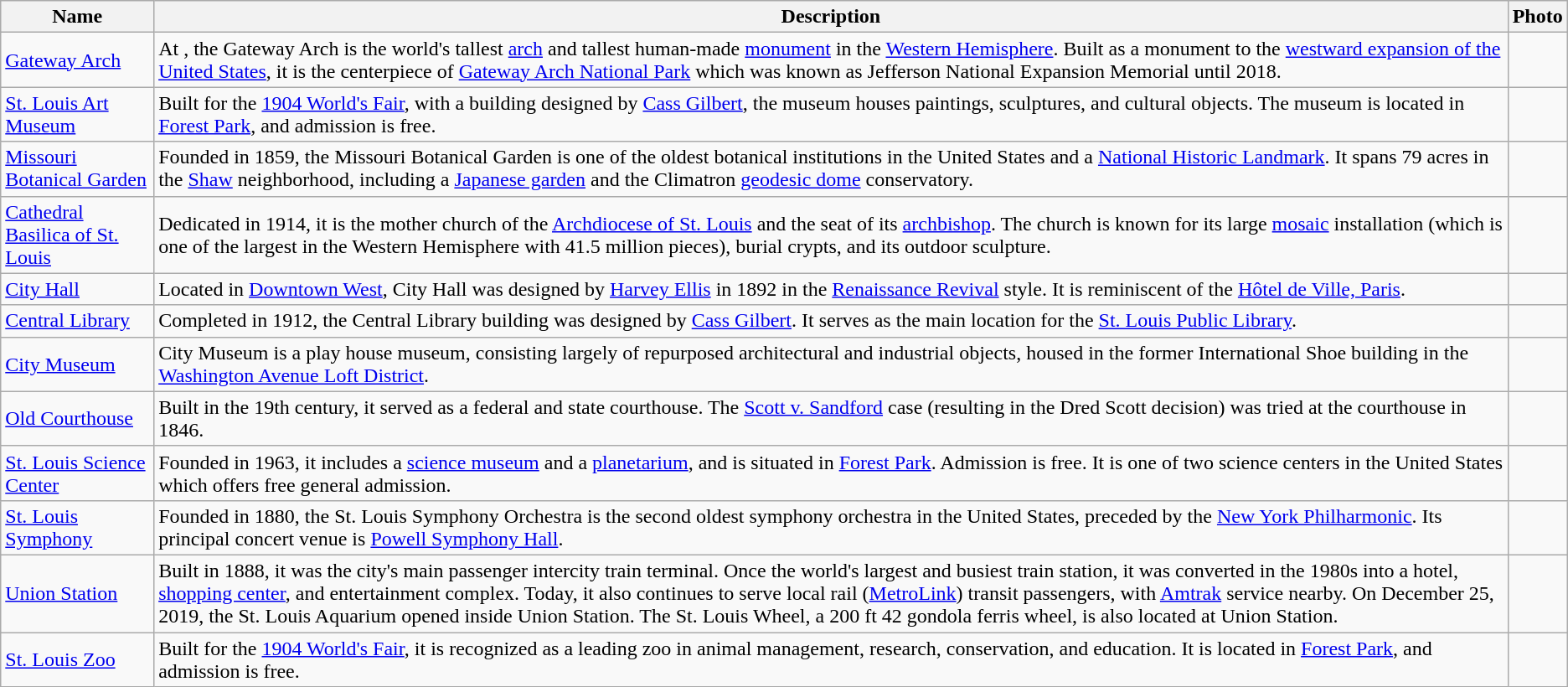<table class="wikitable sortable">
<tr>
<th>Name</th>
<th>Description</th>
<th>Photo</th>
</tr>
<tr>
<td><a href='#'>Gateway Arch</a></td>
<td>At , the Gateway Arch is the world's tallest <a href='#'>arch</a> and tallest human-made <a href='#'>monument</a> in the <a href='#'>Western Hemisphere</a>. Built as a monument to the <a href='#'>westward expansion of the United States</a>, it is the centerpiece of <a href='#'>Gateway Arch National Park</a> which was known as Jefferson National Expansion Memorial until 2018.</td>
<td></td>
</tr>
<tr>
<td><a href='#'>St. Louis Art Museum</a></td>
<td>Built for the <a href='#'>1904 World's Fair</a>, with a building designed by <a href='#'>Cass Gilbert</a>, the museum houses paintings, sculptures, and cultural objects. The museum is located in <a href='#'>Forest Park</a>, and admission is free.</td>
<td></td>
</tr>
<tr>
<td><a href='#'>Missouri Botanical Garden</a></td>
<td>Founded in 1859, the Missouri Botanical Garden is one of the oldest botanical institutions in the United States and a <a href='#'>National Historic Landmark</a>. It spans 79 acres in the <a href='#'>Shaw</a> neighborhood, including a  <a href='#'>Japanese garden</a> and the Climatron <a href='#'>geodesic dome</a> conservatory.</td>
<td></td>
</tr>
<tr>
<td><a href='#'>Cathedral Basilica of St. Louis</a></td>
<td>Dedicated in 1914, it is the mother church of the <a href='#'>Archdiocese of St. Louis</a> and the seat of its <a href='#'>archbishop</a>. The church is known for its large <a href='#'>mosaic</a> installation (which is one of the largest in the Western Hemisphere with 41.5 million pieces), burial crypts, and its outdoor sculpture.</td>
<td></td>
</tr>
<tr>
<td><a href='#'>City Hall</a></td>
<td>Located in <a href='#'>Downtown West</a>, City Hall was designed by <a href='#'>Harvey Ellis</a> in 1892 in the <a href='#'>Renaissance Revival</a> style. It is reminiscent of the <a href='#'>Hôtel de Ville, Paris</a>.</td>
<td></td>
</tr>
<tr>
<td><a href='#'>Central Library</a></td>
<td>Completed in 1912, the Central Library building was designed by <a href='#'>Cass Gilbert</a>. It serves as the main location for the <a href='#'>St. Louis Public Library</a>.</td>
<td></td>
</tr>
<tr>
<td><a href='#'>City Museum</a></td>
<td>City Museum is a play house museum, consisting largely of repurposed architectural and industrial objects, housed in the former International Shoe building in the <a href='#'>Washington Avenue Loft District</a>.</td>
<td></td>
</tr>
<tr>
<td><a href='#'>Old Courthouse</a></td>
<td>Built in the 19th century, it served as a federal and state courthouse. The <a href='#'>Scott v. Sandford</a> case (resulting in the Dred Scott decision) was tried at the courthouse in 1846.</td>
<td></td>
</tr>
<tr>
<td><a href='#'>St. Louis Science Center</a></td>
<td>Founded in 1963, it includes a <a href='#'>science museum</a> and a <a href='#'>planetarium</a>, and is situated in <a href='#'>Forest Park</a>. Admission is free. It is one of two science centers in the United States which offers free general admission.</td>
<td></td>
</tr>
<tr>
<td><a href='#'>St. Louis Symphony</a></td>
<td>Founded in 1880, the St. Louis Symphony Orchestra is the second oldest symphony orchestra in the United States, preceded by the <a href='#'>New York Philharmonic</a>. Its principal concert venue is <a href='#'>Powell Symphony Hall</a>.</td>
<td></td>
</tr>
<tr>
<td><a href='#'>Union Station</a></td>
<td>Built in 1888, it was the city's main passenger intercity train terminal. Once the world's largest and busiest train station, it was converted in the 1980s into a hotel, <a href='#'>shopping center</a>, and entertainment complex. Today, it also continues to serve local rail (<a href='#'>MetroLink</a>) transit passengers, with <a href='#'>Amtrak</a> service nearby. On December 25, 2019, the St. Louis Aquarium opened inside Union Station. The St. Louis Wheel, a 200 ft 42 gondola ferris wheel, is also located at Union Station.</td>
<td></td>
</tr>
<tr>
<td><a href='#'>St. Louis Zoo</a></td>
<td>Built for the <a href='#'>1904 World's Fair</a>, it is recognized as a leading zoo in animal management, research, conservation, and education. It is located in <a href='#'>Forest Park</a>, and admission is free.</td>
<td></td>
</tr>
</table>
